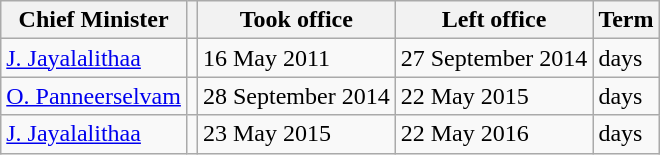<table class="wikitable">
<tr>
<th>Chief Minister</th>
<th></th>
<th>Took office</th>
<th>Left office</th>
<th>Term</th>
</tr>
<tr>
<td><a href='#'>J. Jayalalithaa</a></td>
<td></td>
<td>16 May 2011</td>
<td>27 September 2014</td>
<td> days</td>
</tr>
<tr>
<td><a href='#'>O. Panneerselvam</a></td>
<td></td>
<td>28 September 2014</td>
<td>22 May 2015</td>
<td> days</td>
</tr>
<tr>
<td><a href='#'>J. Jayalalithaa</a></td>
<td></td>
<td>23 May 2015</td>
<td>22 May 2016</td>
<td> days</td>
</tr>
</table>
